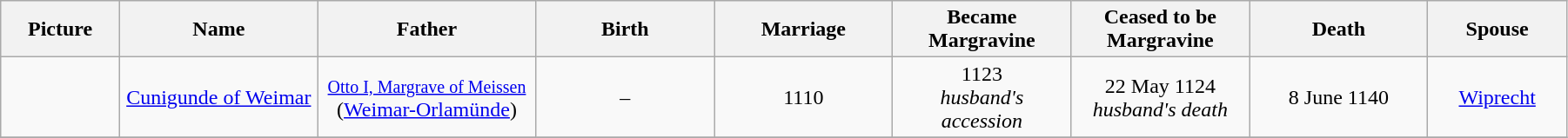<table width=95% class="wikitable">
<tr>
<th width = "6%">Picture</th>
<th width = "10%">Name</th>
<th width = "11%">Father</th>
<th width = "9%">Birth</th>
<th width = "9%">Marriage</th>
<th width = "9%">Became Margravine</th>
<th width = "9%">Ceased to be Margravine</th>
<th width = "9%">Death</th>
<th width = "7%">Spouse</th>
</tr>
<tr>
<td align="center"></td>
<td align="center"><a href='#'>Cunigunde of Weimar</a></td>
<td align="center"><small><a href='#'>Otto I, Margrave of Meissen</a></small><br>(<a href='#'>Weimar-Orlamünde</a>)</td>
<td align="center">–</td>
<td align="center">1110</td>
<td align="center">1123<br><em>husband's accession</em></td>
<td align="center">22 May 1124<br><em>husband's death</em></td>
<td align="center">8 June 1140</td>
<td align="center"><a href='#'>Wiprecht</a></td>
</tr>
<tr>
</tr>
</table>
